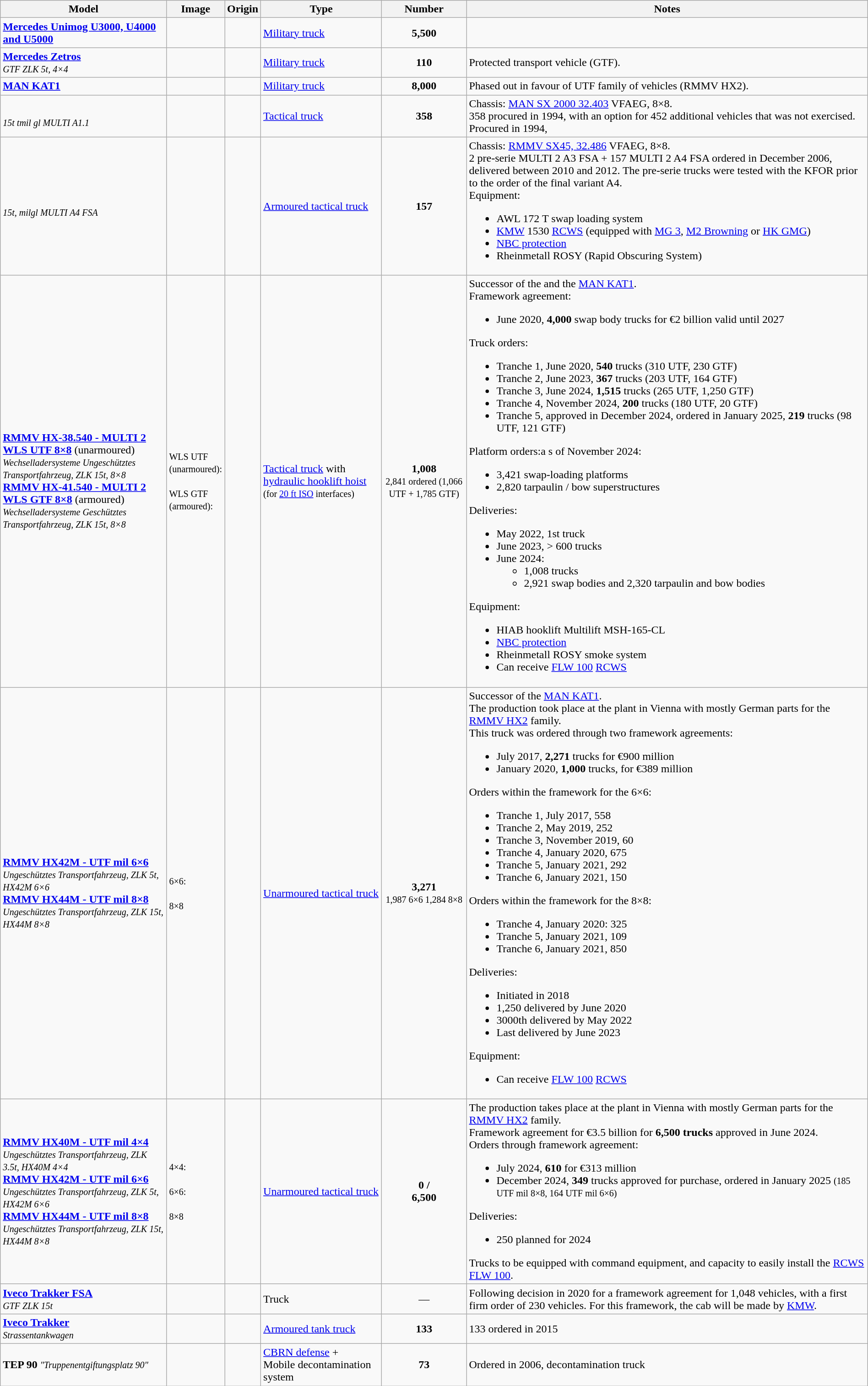<table class="wikitable sortable" style="width:100%;">
<tr>
<th>Model</th>
<th style="width:2%">Image</th>
<th>Origin</th>
<th>Type</th>
<th>Number</th>
<th>Notes</th>
</tr>
<tr>
<td><strong><a href='#'>Mercedes Unimog U3000, U4000 and U5000</a></strong></td>
<td></td>
<td><small></small></td>
<td><a href='#'>Military truck</a></td>
<td style="text-align: center;"><strong>5,500</strong></td>
<td></td>
</tr>
<tr>
<td><a href='#'><strong>Mercedes Zetros</strong></a><br><em><small>GTF ZLK 5t, 4×4</small></em></td>
<td></td>
<td><small></small></td>
<td><a href='#'>Military truck</a></td>
<td style="text-align: center;"><strong>110</strong></td>
<td>Protected transport vehicle (GTF).</td>
</tr>
<tr>
<td><strong><a href='#'>MAN KAT1</a></strong></td>
<td></td>
<td><small></small></td>
<td><a href='#'>Military truck</a></td>
<td style="text-align: center;"><strong>8,000</strong></td>
<td>Phased out in favour of UTF family of vehicles (RMMV HX2).</td>
</tr>
<tr>
<td><strong></strong><br><em><small>15t tmil gl MULTI A1.1</small></em></td>
<td></td>
<td><small></small></td>
<td><a href='#'>Tactical truck</a></td>
<td style="text-align: center;"><strong>358</strong></td>
<td>Chassis: <a href='#'>MAN SX 2000 32.403</a> VFAEG, 8×8.<br>358 procured in 1994, with an option for 452 additional vehicles that was not exercised. Procured in 1994,</td>
</tr>
<tr>
<td><strong></strong><br><em><small>15t, milgl MULTI A4 FSA</small></em></td>
<td></td>
<td><small></small></td>
<td><a href='#'>Armoured tactical truck</a></td>
<td style="text-align: center;"><strong>157</strong></td>
<td>Chassis: <a href='#'>RMMV SX45, 32.486</a> VFAEG, 8×8.<br>2 pre-serie MULTI 2 A3 FSA + 157 MULTI 2 A4 FSA ordered in December 2006, delivered between 2010 and 2012. The pre-serie trucks were tested with the KFOR prior to the order of the final variant A4.<br>Equipment:<ul><li> AWL 172 T swap loading system</li><li><a href='#'>KMW</a> 1530 <a href='#'>RCWS</a> (equipped with <a href='#'>MG 3</a>, <a href='#'>M2 Browning</a> or <a href='#'>HK GMG</a>)</li><li><a href='#'>NBC protection</a></li><li>Rheinmetall ROSY (Rapid Obscuring System)</li></ul></td>
</tr>
<tr>
<td><a href='#'><strong>RMMV HX-38.540 - MULTI 2 WLS UTF 8×8</strong></a> (unarmoured)<br><em><small>Wechselladersysteme Ungeschütztes Transportfahrzeug, ZLK 15t, 8×8</small></em><br><a href='#'><strong>RMMV HX-41.540 - MULTI 2 WLS GTF 8×8</strong></a> (armoured)<br><em><small>Wechselladersysteme Geschütztes Transportfahrzeug, ZLK 15t, 8×8</small></em></td>
<td><small>WLS UTF (unarmoured):</small><br><br><small>WLS GTF (armoured):</small><br></td>
<td><small><br></small></td>
<td><a href='#'>Tactical truck</a> with <a href='#'>hydraulic hooklift hoist</a><br><small>(for <a href='#'>20 ft ISO</a> interfaces)</small></td>
<td style="text-align: center;"><strong>1,008</strong><br><small>2,841 ordered (1,066 UTF  + 1,785 GTF)</small></td>
<td>Successor of the  and the <a href='#'>MAN KAT1</a>.<br>Framework agreement:<ul><li>June 2020, <strong>4,000</strong> swap body trucks for €2 billion valid until 2027</li></ul>Truck orders:<ul><li>Tranche 1, June 2020, <strong>540</strong> trucks (310 UTF, 230 GTF)</li><li>Tranche 2, June 2023, <strong>367</strong> trucks (203 UTF, 164 GTF)</li><li>Tranche 3, June 2024, <strong>1,515</strong> trucks (265 UTF, 1,250 GTF)</li><li>Tranche 4, November 2024, <strong>200</strong> trucks (180 UTF, 20 GTF)</li><li>Tranche 5, approved in December 2024, ordered in January 2025, <strong>219</strong> trucks (98 UTF, 121 GTF)</li></ul>Platform orders:a s of November 2024:<ul><li>3,421 swap-loading platforms</li><li>2,820 tarpaulin / bow superstructures</li></ul>Deliveries:<ul><li>May 2022, 1st truck</li><li>June 2023, > 600 trucks</li><li>June 2024:<ul><li>1,008 trucks</li><li>2,921 swap bodies and 2,320 tarpaulin and bow bodies</li></ul></li></ul>Equipment:<ul><li>HIAB hooklift Multilift MSH-165-CL</li><li><a href='#'>NBC protection</a></li><li>Rheinmetall ROSY smoke system</li><li>Can receive <a href='#'>FLW 100</a> <a href='#'>RCWS</a></li></ul></td>
</tr>
<tr>
<td><a href='#'><strong>RMMV HX42M - UTF mil 6×6</strong></a><br><em><small>Ungeschütztes Transportfahrzeug, ZLK 5t, HX42M 6×6</small></em><br><a href='#'><strong>RMMV HX44M - UTF mil 8×8</strong></a><br><em><small>Ungeschütztes Transportfahrzeug, ZLK 15t, HX44M 8×8</small></em></td>
<td><small>6×6:</small><br><small></small><br><small>8×8</small><br><small></small></td>
<td><small> <br> </small></td>
<td><a href='#'>Unarmoured tactical truck</a></td>
<td style="text-align: center;"><strong>3,271</strong><br><small>1,987 6×6 1,284 8×8</small></td>
<td>Successor of the <a href='#'>MAN KAT1</a>.<br>The production took place at the plant in Vienna with mostly German parts for the <a href='#'>RMMV HX2</a> family.<br>This truck was ordered through two framework agreements:<ul><li>July 2017, <strong>2,271</strong> trucks for €900 million</li><li>January 2020, <strong>1,000</strong> trucks, for €389 million</li></ul>Orders within the framework for the 6×6:<ul><li>Tranche 1, July 2017, 558</li><li>Tranche 2, May 2019, 252</li><li>Tranche 3, November 2019, 60</li><li>Tranche 4, January 2020, 675<strong></strong></li><li>Tranche 5, January 2021, 292</li><li>Tranche 6, January 2021, 150</li></ul>Orders within the framework for the 8×8:<ul><li>Tranche 4, January 2020: 325<strong></strong></li><li>Tranche 5, January 2021, 109</li><li>Tranche 6, January 2021, 850</li></ul>Deliveries:<ul><li>Initiated in 2018</li><li>1,250 delivered by June 2020</li><li>3000th delivered by May 2022</li><li>Last delivered by June 2023</li></ul>Equipment:<ul><li>Can receive <a href='#'>FLW 100</a> <a href='#'>RCWS</a></li></ul></td>
</tr>
<tr>
<td><a href='#'><strong>RMMV HX40M - UTF mil 4×4</strong></a><br><em><small>Ungeschütztes Transportfahrzeug, ZLK 3.5t, HX40M 4×4</small></em><br><a href='#'><strong>RMMV HX42M - UTF mil 6×6</strong></a><br><em><small>Ungeschütztes Transportfahrzeug, ZLK 5t, HX42M 6×6</small></em><br><a href='#'><strong>RMMV HX44M - UTF mil 8×8</strong></a><br><em><small>Ungeschütztes Transportfahrzeug, ZLK 15t, HX44M 8×8</small></em></td>
<td><small>4×4:</small><br><br><small>6×6:</small><br><small></small><br><small>8×8</small><br><small></small></td>
<td><small><br></small></td>
<td><a href='#'>Unarmoured tactical truck</a></td>
<td style="text-align: center;"><strong>0 /</strong><br><strong>6,500</strong></td>
<td>The production takes place at the plant in Vienna with mostly German parts for the <a href='#'>RMMV HX2</a> family.<br>Framework agreement for €3.5 billion for <strong>6,500 trucks</strong> approved in June 2024.<br>Orders through framework agreement:<ul><li>July 2024, <strong>610</strong> for €313 million</li><li>December 2024, <strong>349</strong> trucks approved for purchase, ordered in January 2025 <small>(185 UTF mil 8×8, 164 UTF mil 6×6)</small></li></ul>Deliveries:<ul><li>250 planned for 2024</li></ul>Trucks to be equipped with command equipment, and capacity to easily install the <a href='#'>RCWS</a> <a href='#'>FLW 100</a>.</td>
</tr>
<tr>
<td><strong><a href='#'>Iveco Trakker FSA</a></strong><br><em><small>GTF ZLK 15t</small></em></td>
<td></td>
<td><small></small><br><small></small><br><small></small></td>
<td>Truck</td>
<td style="text-align: center;">—</td>
<td>Following decision in 2020 for a framework agreement for 1,048 vehicles, with a first firm order of 230 vehicles. For this framework, the cab will be made by <a href='#'>KMW</a>.</td>
</tr>
<tr>
<td><strong><a href='#'>Iveco Trakker</a></strong><br><em><small>Strassentankwagen</small></em></td>
<td></td>
<td><small></small><br><small></small></td>
<td><a href='#'>Armoured tank truck</a></td>
<td style="text-align: center;"><strong>133</strong></td>
<td>133 ordered in 2015</td>
</tr>
<tr>
<td><strong>TEP 90</strong> <small><em>"Truppenentgiftungsplatz 90"</em></small></td>
<td></td>
<td><small></small></td>
<td><a href='#'>CBRN defense</a> +<br>Mobile decontamination system</td>
<td style="text-align: center;"><strong>73</strong></td>
<td>Ordered in 2006, decontamination truck</td>
</tr>
</table>
